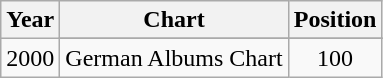<table class="wikitable">
<tr>
<th>Year</th>
<th>Chart</th>
<th>Position</th>
</tr>
<tr>
<td rowspan="2">2000</td>
</tr>
<tr>
<td>German Albums Chart</td>
<td style="text-align:center;">100</td>
</tr>
</table>
